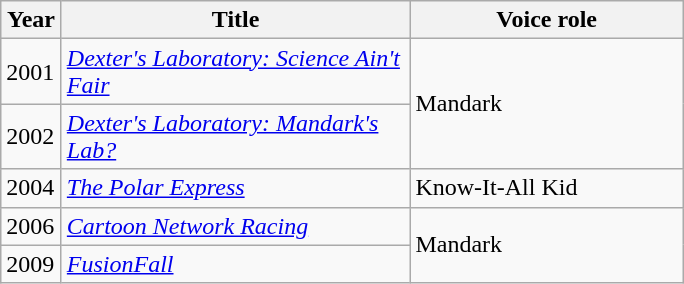<table class="wikitable">
<tr>
<th style="width:33px;">Year</th>
<th style="width:225px;">Title</th>
<th style="width:175px;">Voice role</th>
</tr>
<tr>
<td>2001</td>
<td><em><a href='#'>Dexter's Laboratory: Science Ain't Fair</a></em></td>
<td rowspan="2">Mandark</td>
</tr>
<tr>
<td>2002</td>
<td><em><a href='#'>Dexter's Laboratory: Mandark's Lab?</a></em></td>
</tr>
<tr>
<td>2004</td>
<td><em><a href='#'>The Polar Express</a></em></td>
<td>Know-It-All Kid</td>
</tr>
<tr>
<td>2006</td>
<td><em><a href='#'>Cartoon Network Racing</a></em></td>
<td rowspan="2">Mandark</td>
</tr>
<tr>
<td>2009</td>
<td><em><a href='#'>FusionFall</a></em></td>
</tr>
</table>
